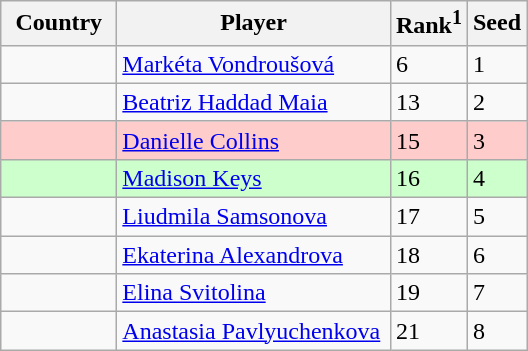<table class="sortable wikitable">
<tr>
<th width="70">Country</th>
<th width="175">Player</th>
<th>Rank<sup>1</sup></th>
<th>Seed</th>
</tr>
<tr>
<td></td>
<td><a href='#'>Markéta Vondroušová</a></td>
<td>6</td>
<td>1</td>
</tr>
<tr>
<td></td>
<td><a href='#'>Beatriz Haddad Maia</a></td>
<td>13</td>
<td>2</td>
</tr>
<tr style="background:#fcc;">
<td></td>
<td><a href='#'>Danielle Collins</a></td>
<td>15</td>
<td>3</td>
</tr>
<tr style="background:#cfc;">
<td></td>
<td><a href='#'>Madison Keys</a></td>
<td>16</td>
<td>4</td>
</tr>
<tr>
<td></td>
<td><a href='#'>Liudmila Samsonova</a></td>
<td>17</td>
<td>5</td>
</tr>
<tr>
<td></td>
<td><a href='#'>Ekaterina Alexandrova</a></td>
<td>18</td>
<td>6</td>
</tr>
<tr>
<td></td>
<td><a href='#'>Elina Svitolina</a></td>
<td>19</td>
<td>7</td>
</tr>
<tr>
<td></td>
<td><a href='#'>Anastasia Pavlyuchenkova</a></td>
<td>21</td>
<td>8</td>
</tr>
</table>
